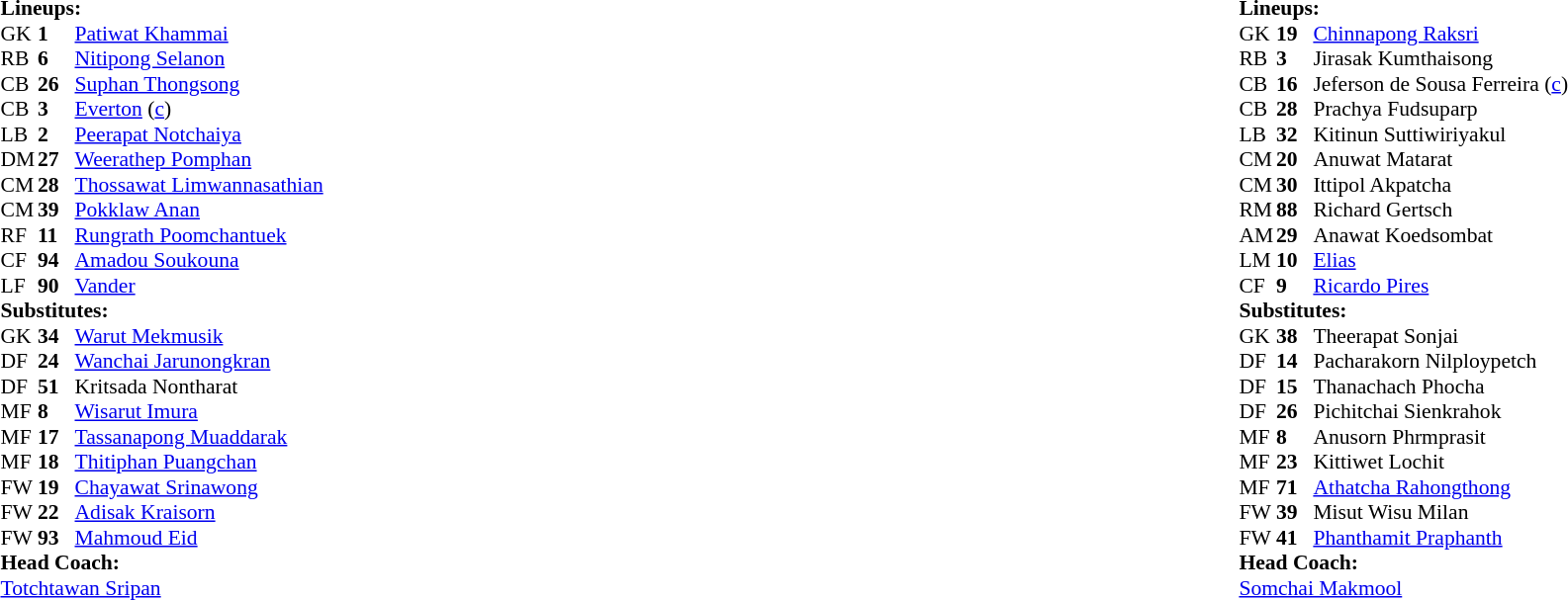<table style="width:100%">
<tr>
<td style="vertical-align:top; width:50%"><br><table style="font-size: 90%" cellspacing="0" cellpadding="0">
<tr>
<th width=25></th>
<th width=25></th>
</tr>
<tr>
<td colspan=3><strong>Lineups:</strong></td>
</tr>
<tr>
<td>GK</td>
<td><strong>1</strong></td>
<td> <a href='#'>Patiwat Khammai</a></td>
</tr>
<tr>
<td>RB</td>
<td><strong>6</strong></td>
<td> <a href='#'>Nitipong Selanon</a></td>
<td></td>
<td></td>
<td></td>
</tr>
<tr>
<td>CB</td>
<td><strong>26</strong></td>
<td> <a href='#'>Suphan Thongsong</a></td>
</tr>
<tr>
<td>CB</td>
<td><strong>3</strong></td>
<td> <a href='#'>Everton</a> (<a href='#'>c</a>)</td>
</tr>
<tr>
<td>LB</td>
<td><strong>2</strong></td>
<td> <a href='#'>Peerapat Notchaiya</a></td>
<td></td>
<td></td>
<td></td>
</tr>
<tr>
<td>DM</td>
<td><strong>27</strong></td>
<td> <a href='#'>Weerathep Pomphan</a></td>
</tr>
<tr>
<td>CM</td>
<td><strong>28</strong></td>
<td> <a href='#'>Thossawat Limwannasathian</a></td>
<td></td>
<td></td>
<td></td>
</tr>
<tr>
<td>CM</td>
<td><strong>39</strong></td>
<td> <a href='#'>Pokklaw Anan</a></td>
<td></td>
<td></td>
<td></td>
</tr>
<tr>
<td>RF</td>
<td><strong>11</strong></td>
<td> <a href='#'>Rungrath Poomchantuek</a></td>
<td></td>
<td></td>
<td></td>
</tr>
<tr>
<td>CF</td>
<td><strong>94</strong></td>
<td> <a href='#'>Amadou Soukouna</a></td>
<td></td>
<td></td>
<td></td>
</tr>
<tr>
<td>LF</td>
<td><strong>90</strong></td>
<td> <a href='#'>Vander</a></td>
<td></td>
</tr>
<tr>
<td colspan=3><strong>Substitutes:</strong></td>
</tr>
<tr>
<td>GK</td>
<td><strong>34</strong></td>
<td> <a href='#'>Warut Mekmusik</a></td>
</tr>
<tr>
<td>DF</td>
<td><strong>24</strong></td>
<td> <a href='#'>Wanchai Jarunongkran</a></td>
<td></td>
<td></td>
<td></td>
</tr>
<tr>
<td>DF</td>
<td><strong>51</strong></td>
<td> Kritsada Nontharat</td>
<td></td>
<td></td>
<td></td>
</tr>
<tr>
<td>MF</td>
<td><strong>8</strong></td>
<td> <a href='#'>Wisarut Imura</a></td>
<td></td>
<td></td>
<td></td>
</tr>
<tr>
<td>MF</td>
<td><strong>17</strong></td>
<td> <a href='#'>Tassanapong Muaddarak</a></td>
</tr>
<tr>
<td>MF</td>
<td><strong>18</strong></td>
<td> <a href='#'>Thitiphan Puangchan</a></td>
</tr>
<tr>
<td>FW</td>
<td><strong>19</strong></td>
<td> <a href='#'>Chayawat Srinawong</a></td>
<td></td>
<td></td>
<td></td>
</tr>
<tr>
<td>FW</td>
<td><strong>22</strong></td>
<td> <a href='#'>Adisak Kraisorn</a></td>
<td></td>
<td></td>
<td></td>
</tr>
<tr>
<td>FW</td>
<td><strong>93</strong></td>
<td> <a href='#'>Mahmoud Eid</a></td>
<td></td>
<td></td>
<td></td>
</tr>
<tr>
<td colspan=3><strong>Head Coach:</strong></td>
</tr>
<tr>
<td colspan=4> <a href='#'>Totchtawan Sripan</a></td>
</tr>
</table>
</td>
<td style="vertical-align:top"></td>
<td style="vertical-align:top; width:50%"><br><table cellspacing="0" cellpadding="0" style="font-size:90%; margin:auto">
<tr>
<th width=25></th>
<th width=25></th>
</tr>
<tr>
<td colspan=3><strong>Lineups:</strong></td>
</tr>
<tr>
<td>GK</td>
<td><strong>19</strong></td>
<td> <a href='#'>Chinnapong Raksri</a></td>
<td></td>
<td></td>
</tr>
<tr>
<td>RB</td>
<td><strong>3</strong></td>
<td> Jirasak Kumthaisong</td>
<td></td>
<td></td>
</tr>
<tr>
<td>CB</td>
<td><strong>16</strong></td>
<td> Jeferson de Sousa Ferreira (<a href='#'>c</a>)</td>
</tr>
<tr>
<td>CB</td>
<td><strong>28</strong></td>
<td> Prachya Fudsuparp</td>
<td></td>
<td></td>
<td></td>
</tr>
<tr>
<td>LB</td>
<td><strong>32</strong></td>
<td> Kitinun Suttiwiriyakul</td>
<td></td>
<td></td>
<td></td>
</tr>
<tr>
<td>CM</td>
<td><strong>20</strong></td>
<td> Anuwat Matarat</td>
<td></td>
<td></td>
<td></td>
</tr>
<tr>
<td>CM</td>
<td><strong>30</strong></td>
<td> Ittipol Akpatcha</td>
<td></td>
<td></td>
<td></td>
</tr>
<tr>
<td>RM</td>
<td><strong>88</strong></td>
<td> Richard Gertsch</td>
<td></td>
<td></td>
<td></td>
</tr>
<tr>
<td>AM</td>
<td><strong>29</strong></td>
<td> Anawat Koedsombat</td>
<td></td>
<td></td>
<td></td>
</tr>
<tr>
<td>LM</td>
<td><strong>10</strong></td>
<td> <a href='#'>Elias</a></td>
</tr>
<tr>
<td>CF</td>
<td><strong>9</strong></td>
<td> <a href='#'>Ricardo Pires</a></td>
<td></td>
</tr>
<tr>
<td colspan=3><strong>Substitutes:</strong></td>
</tr>
<tr>
<td>GK</td>
<td><strong>38</strong></td>
<td> Theerapat Sonjai</td>
</tr>
<tr>
<td>DF</td>
<td><strong>14</strong></td>
<td> Pacharakorn Nilploypetch</td>
</tr>
<tr>
<td>DF</td>
<td><strong>15</strong></td>
<td> Thanachach Phocha</td>
<td></td>
<td></td>
<td></td>
</tr>
<tr>
<td>DF</td>
<td><strong>26</strong></td>
<td> Pichitchai Sienkrahok</td>
<td></td>
<td></td>
<td></td>
</tr>
<tr>
<td>MF</td>
<td><strong>8</strong></td>
<td> Anusorn Phrmprasit</td>
<td></td>
<td></td>
<td></td>
</tr>
<tr>
<td>MF</td>
<td><strong>23</strong></td>
<td> Kittiwet Lochit</td>
<td></td>
<td></td>
<td></td>
</tr>
<tr>
<td>MF</td>
<td><strong>71</strong></td>
<td> <a href='#'>Athatcha Rahongthong</a></td>
<td></td>
<td></td>
<td></td>
</tr>
<tr>
<td>FW</td>
<td><strong>39</strong></td>
<td> Misut Wisu Milan</td>
</tr>
<tr>
<td>FW</td>
<td><strong>41</strong></td>
<td> <a href='#'>Phanthamit Praphanth</a></td>
<td></td>
<td></td>
<td></td>
</tr>
<tr>
<td colspan=3><strong>Head Coach:</strong></td>
</tr>
<tr>
<td colspan=4> <a href='#'>Somchai Makmool</a></td>
</tr>
</table>
</td>
</tr>
</table>
